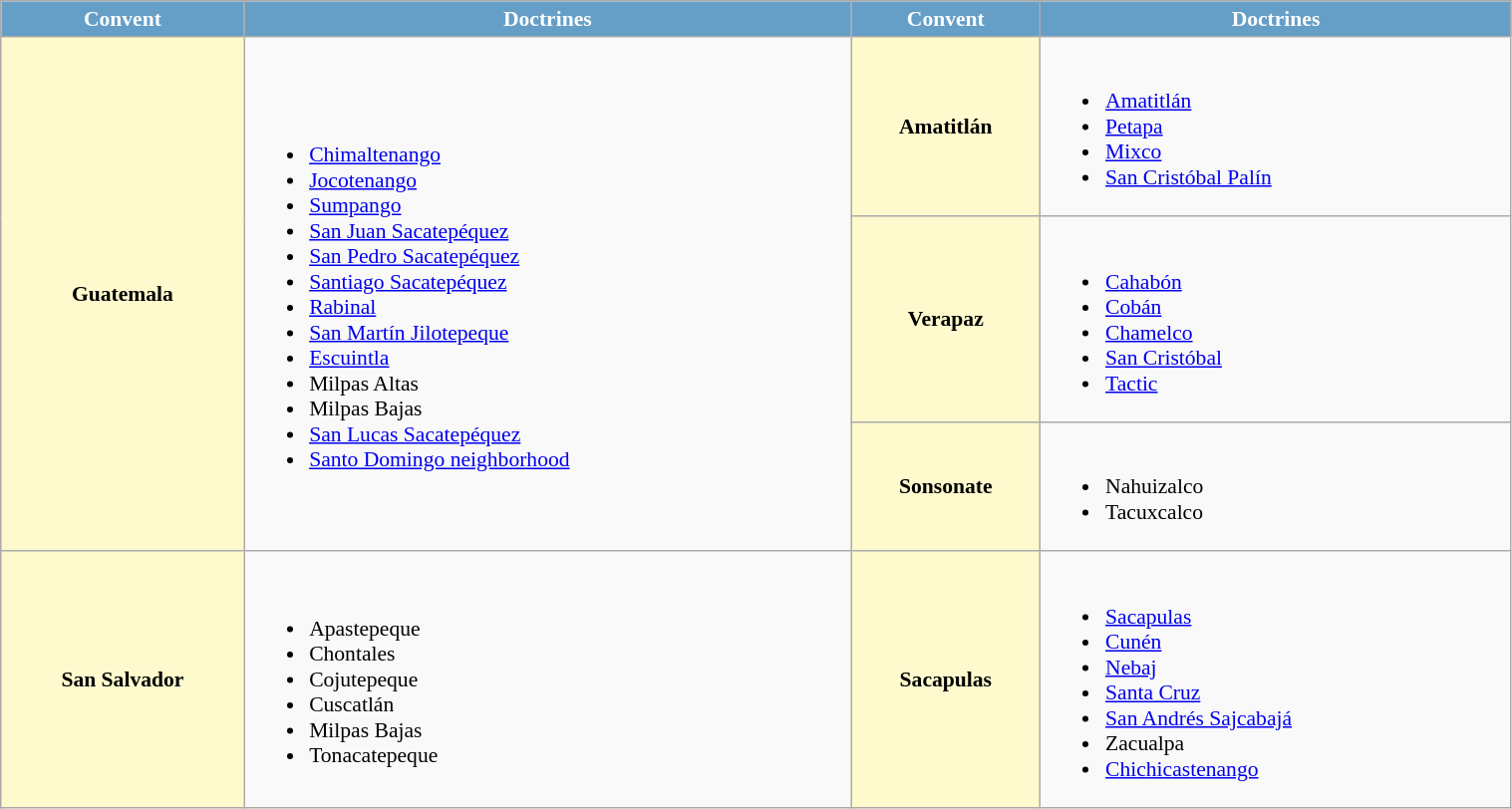<table class="wikitable sortable" width=80% style='font-size:0.9em' align=center>
<tr style="color:white;">
<th style="background:#659ec7;" align=center>Convent</th>
<th style="background:#659ec7;" align=center>Doctrines</th>
<th style="background:#659ec7;" align=center>Convent</th>
<th style="background:#659ec7;" align=center>Doctrines</th>
</tr>
<tr>
<th style="background:lemonchiffon;" rowspan=3>Guatemala</th>
<td rowspan=3><br><ul><li><a href='#'>Chimaltenango</a></li><li><a href='#'>Jocotenango</a></li><li><a href='#'>Sumpango</a></li><li><a href='#'>San Juan Sacatepéquez</a></li><li><a href='#'>San Pedro Sacatepéquez</a></li><li><a href='#'>Santiago Sacatepéquez</a></li><li><a href='#'>Rabinal</a></li><li><a href='#'>San Martín Jilotepeque</a></li><li><a href='#'>Escuintla</a></li><li>Milpas Altas</li><li>Milpas Bajas</li><li><a href='#'>San Lucas Sacatepéquez</a></li><li><a href='#'>Santo Domingo neighborhood</a></li></ul></td>
<th style="background:lemonchiffon;">Amatitlán</th>
<td><br><ul><li><a href='#'>Amatitlán</a></li><li><a href='#'>Petapa</a></li><li><a href='#'>Mixco</a></li><li><a href='#'>San Cristóbal Palín</a></li></ul></td>
</tr>
<tr>
<th style="background:lemonchiffon;">Verapaz</th>
<td><br><ul><li><a href='#'>Cahabón</a></li><li><a href='#'>Cobán</a></li><li><a href='#'>Chamelco</a></li><li><a href='#'>San Cristóbal</a></li><li><a href='#'>Tactic</a></li></ul></td>
</tr>
<tr>
<th style="background:lemonchiffon;">Sonsonate</th>
<td><br><ul><li>Nahuizalco</li><li>Tacuxcalco</li></ul></td>
</tr>
<tr>
<th style="background:lemonchiffon;">San Salvador</th>
<td><br><ul><li>Apastepeque</li><li>Chontales</li><li>Cojutepeque</li><li>Cuscatlán</li><li>Milpas Bajas</li><li>Tonacatepeque</li></ul></td>
<th style="background:lemonchiffon;">Sacapulas</th>
<td><br><ul><li><a href='#'>Sacapulas</a></li><li><a href='#'>Cunén</a></li><li><a href='#'>Nebaj</a></li><li><a href='#'>Santa Cruz</a></li><li><a href='#'>San Andrés Sajcabajá</a></li><li>Zacualpa</li><li><a href='#'>Chichicastenango</a></li></ul></td>
</tr>
</table>
